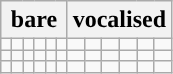<table class="wikitable">
<tr>
<th colspan=6>bare</th>
<th colspan=6>vocalised</th>
</tr>
<tr>
<td></td>
<td></td>
<td></td>
<td></td>
<td></td>
<td></td>
<td></td>
<td></td>
<td></td>
<td></td>
<td></td>
<td></td>
</tr>
<tr>
<td></td>
<td></td>
<td></td>
<td></td>
<td></td>
<td></td>
<td></td>
<td></td>
<td></td>
<td></td>
<td></td>
<td></td>
</tr>
<tr>
<td></td>
<td></td>
<td></td>
<td></td>
<td></td>
<td></td>
<td></td>
<td></td>
<td></td>
<td></td>
<td></td>
<td></td>
</tr>
</table>
